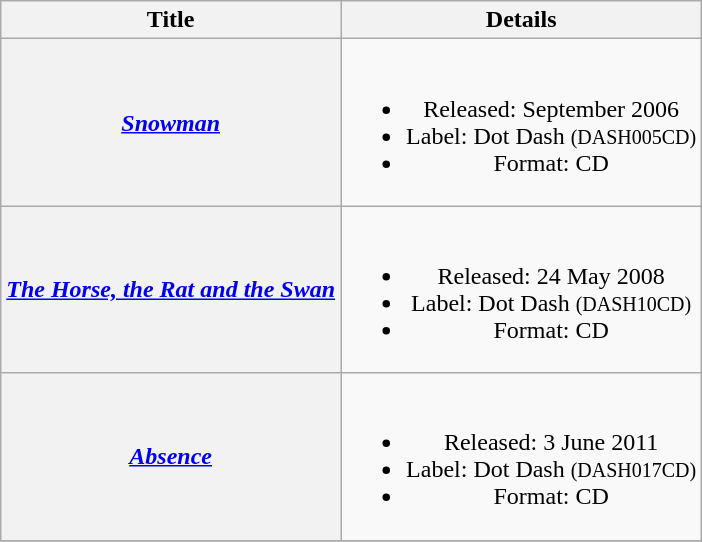<table class="wikitable plainrowheaders" style="text-align:center;" border="1">
<tr>
<th>Title</th>
<th>Details</th>
</tr>
<tr>
<th scope="row"><em><a href='#'>Snowman</a></em></th>
<td><br><ul><li>Released: September 2006</li><li>Label: Dot Dash <small>(DASH005CD)</small></li><li>Format: CD</li></ul></td>
</tr>
<tr>
<th scope="row"><em><a href='#'>The Horse, the Rat and the Swan</a></em></th>
<td><br><ul><li>Released: 24 May 2008</li><li>Label: Dot Dash <small>(DASH10CD)</small></li><li>Format: CD</li></ul></td>
</tr>
<tr>
<th scope="row"><em><a href='#'>Absence</a></em></th>
<td><br><ul><li>Released: 3 June 2011</li><li>Label: Dot Dash <small>(DASH017CD)</small></li><li>Format: CD</li></ul></td>
</tr>
<tr>
</tr>
</table>
